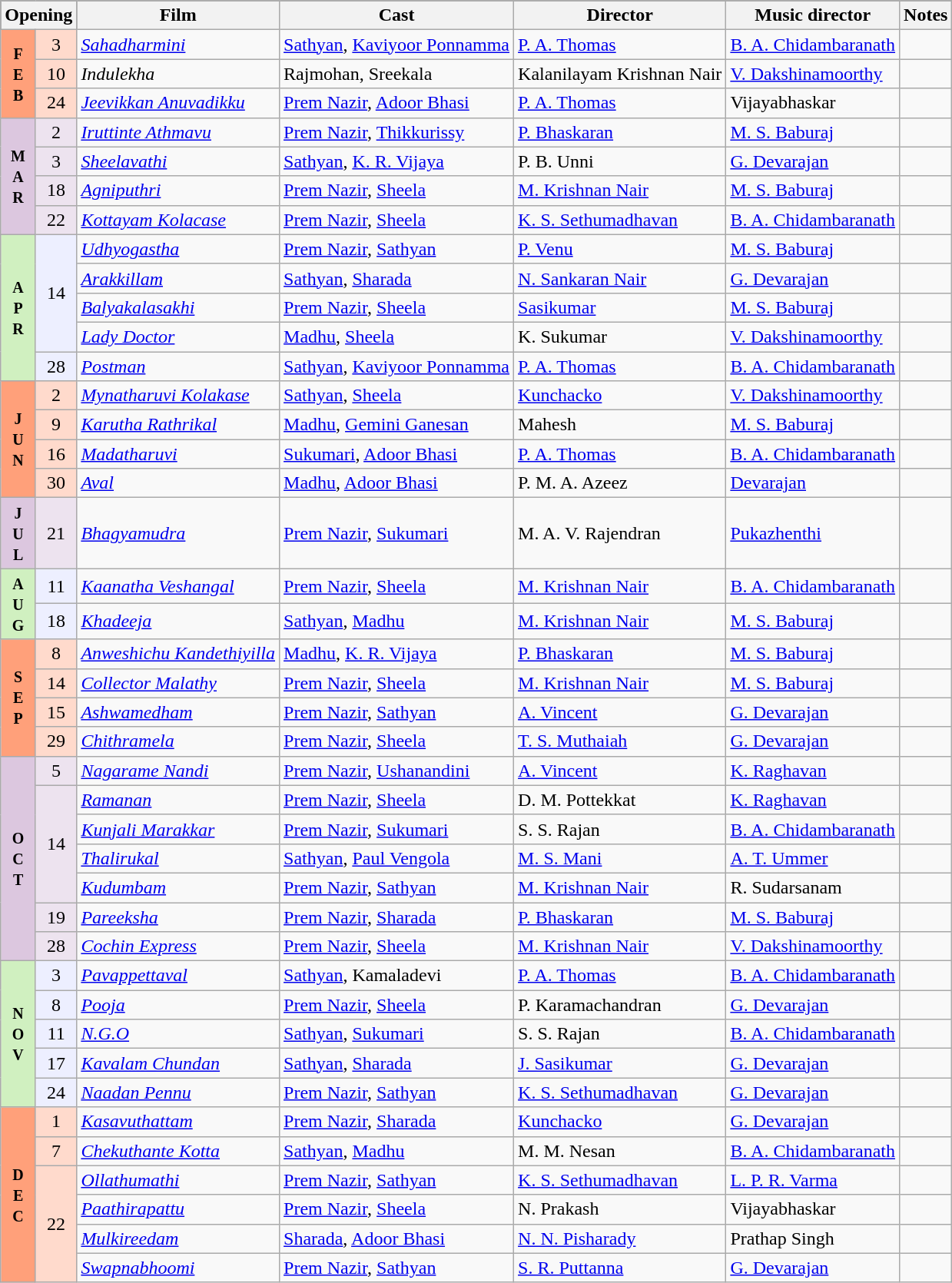<table class="wikitable">
<tr style="background:#000;">
<th colspan='2'>Opening</th>
<th>Film</th>
<th>Cast</th>
<th>Director</th>
<th>Music director</th>
<th>Notes</th>
</tr>
<tr>
<td rowspan="3" style="text-align:center; background:#ffa07a; textcolor:#000;"><small><strong>F<br>E<br>B</strong></small></td>
<td rowspan="1"  style="text-align:center; background:#ffdacc; textcolor:#000;">3</td>
<td><em><a href='#'>Sahadharmini</a></em></td>
<td><a href='#'>Sathyan</a>, <a href='#'>Kaviyoor Ponnamma</a></td>
<td><a href='#'>P. A. Thomas</a></td>
<td><a href='#'>B. A. Chidambaranath</a></td>
<td></td>
</tr>
<tr>
<td rowspan="1"  style="text-align:center; background:#ffdacc; textcolor:#000;">10</td>
<td><em>Indulekha</em></td>
<td>Rajmohan, Sreekala</td>
<td>Kalanilayam Krishnan Nair</td>
<td><a href='#'>V. Dakshinamoorthy</a></td>
<td></td>
</tr>
<tr>
<td rowspan="1"  style="text-align:center; background:#ffdacc; textcolor:#000;">24</td>
<td><em><a href='#'>Jeevikkan Anuvadikku</a></em></td>
<td><a href='#'>Prem Nazir</a>, <a href='#'>Adoor Bhasi</a></td>
<td><a href='#'>P. A. Thomas</a></td>
<td>Vijayabhaskar</td>
<td></td>
</tr>
<tr>
<td rowspan="4" style="text-align:center; background:#dcc7df; textcolor:#000;"><small><strong>M<br>A<br>R</strong></small></td>
<td rowspan="1"  style="text-align:center; background:#ede3ef; textcolor:#000;">2</td>
<td><em><a href='#'>Iruttinte Athmavu</a></em></td>
<td><a href='#'>Prem Nazir</a>, <a href='#'>Thikkurissy</a></td>
<td><a href='#'>P. Bhaskaran</a></td>
<td><a href='#'>M. S. Baburaj</a></td>
<td></td>
</tr>
<tr>
<td rowspan="1"  style="text-align:center; background:#ede3ef; textcolor:#000;">3</td>
<td><em><a href='#'>Sheelavathi</a></em></td>
<td><a href='#'>Sathyan</a>, <a href='#'>K. R. Vijaya</a></td>
<td>P. B. Unni</td>
<td><a href='#'>G. Devarajan</a></td>
<td></td>
</tr>
<tr>
<td rowspan="1"  style="text-align:center; background:#ede3ef; textcolor:#000;">18</td>
<td><em><a href='#'>Agniputhri</a></em></td>
<td><a href='#'>Prem Nazir</a>, <a href='#'>Sheela</a></td>
<td><a href='#'>M. Krishnan Nair</a></td>
<td><a href='#'>M. S. Baburaj</a></td>
<td></td>
</tr>
<tr>
<td rowspan="1"  style="text-align:center; background:#ede3ef; textcolor:#000;">22</td>
<td><em><a href='#'>Kottayam Kolacase</a></em></td>
<td><a href='#'>Prem Nazir</a>, <a href='#'>Sheela</a></td>
<td><a href='#'>K. S. Sethumadhavan</a></td>
<td><a href='#'>B. A. Chidambaranath</a></td>
<td></td>
</tr>
<tr>
<td rowspan="5" style="text-align:center; background:#d0f0c0; textcolor:#000;"><small><strong>A<br>P<br>R</strong></small></td>
<td rowspan="4"  style="text-align:center; background:#edefff; textcolor:#000;">14</td>
<td><em><a href='#'>Udhyogastha</a></em></td>
<td><a href='#'>Prem Nazir</a>, <a href='#'>Sathyan</a></td>
<td><a href='#'>P. Venu</a></td>
<td><a href='#'>M. S. Baburaj</a></td>
<td></td>
</tr>
<tr>
<td><em><a href='#'>Arakkillam</a></em></td>
<td><a href='#'>Sathyan</a>, <a href='#'>Sharada</a></td>
<td><a href='#'>N. Sankaran Nair</a></td>
<td><a href='#'>G. Devarajan</a></td>
<td></td>
</tr>
<tr>
<td><em><a href='#'>Balyakalasakhi</a></em></td>
<td><a href='#'>Prem Nazir</a>, <a href='#'>Sheela</a></td>
<td><a href='#'>Sasikumar</a></td>
<td><a href='#'>M. S. Baburaj</a></td>
<td></td>
</tr>
<tr>
<td><em><a href='#'>Lady Doctor</a></em></td>
<td><a href='#'>Madhu</a>, <a href='#'>Sheela</a></td>
<td>K. Sukumar</td>
<td><a href='#'>V. Dakshinamoorthy</a></td>
<td></td>
</tr>
<tr>
<td rowspan="1"  style="text-align:center; background:#edefff; textcolor:#000;">28</td>
<td><em><a href='#'>Postman</a></em></td>
<td><a href='#'>Sathyan</a>, <a href='#'>Kaviyoor Ponnamma</a></td>
<td><a href='#'>P. A. Thomas</a></td>
<td><a href='#'>B. A. Chidambaranath</a></td>
<td></td>
</tr>
<tr>
<td rowspan="4" style="text-align:center; background:#ffa07a; textcolor:#000;"><small><strong>J<br>U<br>N</strong></small></td>
<td rowspan="1"  style="text-align:center; background:#ffdacc; textcolor:#000;">2</td>
<td><em><a href='#'>Mynatharuvi Kolakase</a></em></td>
<td><a href='#'>Sathyan</a>, <a href='#'>Sheela</a></td>
<td><a href='#'>Kunchacko</a></td>
<td><a href='#'>V. Dakshinamoorthy</a></td>
<td></td>
</tr>
<tr>
<td rowspan="1"  style="text-align:center; background:#ffdacc; textcolor:#000;">9</td>
<td><em><a href='#'>Karutha Rathrikal</a></em></td>
<td><a href='#'>Madhu</a>, <a href='#'>Gemini Ganesan</a></td>
<td>Mahesh</td>
<td><a href='#'>M. S. Baburaj</a></td>
<td></td>
</tr>
<tr>
<td rowspan="1"  style="text-align:center; background:#ffdacc; textcolor:#000;">16</td>
<td><em><a href='#'>Madatharuvi</a></em></td>
<td><a href='#'>Sukumari</a>, <a href='#'>Adoor Bhasi</a></td>
<td><a href='#'>P. A. Thomas</a></td>
<td><a href='#'>B. A. Chidambaranath</a></td>
<td></td>
</tr>
<tr>
<td rowspan="1"  style="text-align:center; background:#ffdacc; textcolor:#000;">30</td>
<td><em><a href='#'>Aval</a></em></td>
<td><a href='#'>Madhu</a>, <a href='#'>Adoor Bhasi</a></td>
<td>P. M. A. Azeez</td>
<td><a href='#'>Devarajan</a></td>
<td></td>
</tr>
<tr>
<td rowspan="1" style="text-align:center; background:#dcc7df; textcolor:#000;"><small><strong>J<br>U<br>L</strong></small></td>
<td rowspan="1"  style="text-align:center; background:#ede3ef; textcolor:#000;">21</td>
<td><em><a href='#'>Bhagyamudra</a></em></td>
<td><a href='#'>Prem Nazir</a>, <a href='#'>Sukumari</a></td>
<td>M. A. V. Rajendran</td>
<td><a href='#'>Pukazhenthi</a></td>
<td></td>
</tr>
<tr>
<td rowspan="2" style="text-align:center; background:#d0f0c0; textcolor:#000;"><small><strong>A<br>U<br>G</strong></small></td>
<td rowspan="1"  style="text-align:center; background:#edefff; textcolor:#000;">11</td>
<td><em><a href='#'>Kaanatha Veshangal</a></em></td>
<td><a href='#'>Prem Nazir</a>, <a href='#'>Sheela</a></td>
<td><a href='#'>M. Krishnan Nair</a></td>
<td><a href='#'>B. A. Chidambaranath</a></td>
<td></td>
</tr>
<tr>
<td rowspan="1"  style="text-align:center; background:#edefff; textcolor:#000;">18</td>
<td><em><a href='#'>Khadeeja</a></em></td>
<td><a href='#'>Sathyan</a>, <a href='#'>Madhu</a></td>
<td><a href='#'>M. Krishnan Nair</a></td>
<td><a href='#'>M. S. Baburaj</a></td>
<td></td>
</tr>
<tr>
<td rowspan="4" style="text-align:center; background:#ffa07a; textcolor:#000;"><small><strong>S<br>E<br>P</strong></small></td>
<td rowspan="1"  style="text-align:center; background:#ffdacc; textcolor:#000;">8</td>
<td><em><a href='#'>Anweshichu Kandethiyilla</a></em></td>
<td><a href='#'>Madhu</a>, <a href='#'>K. R. Vijaya</a></td>
<td><a href='#'>P. Bhaskaran</a></td>
<td><a href='#'>M. S. Baburaj</a></td>
<td></td>
</tr>
<tr>
<td rowspan="1"  style="text-align:center; background:#ffdacc; textcolor:#000;">14</td>
<td><em><a href='#'>Collector Malathy</a></em></td>
<td><a href='#'>Prem Nazir</a>, <a href='#'>Sheela</a></td>
<td><a href='#'>M. Krishnan Nair</a></td>
<td><a href='#'>M. S. Baburaj</a></td>
<td></td>
</tr>
<tr>
<td rowspan="1"  style="text-align:center; background:#ffdacc; textcolor:#000;">15</td>
<td><em><a href='#'>Ashwamedham</a></em></td>
<td><a href='#'>Prem Nazir</a>, <a href='#'>Sathyan</a></td>
<td><a href='#'>A. Vincent</a></td>
<td><a href='#'>G. Devarajan</a></td>
<td></td>
</tr>
<tr>
<td rowspan="1"  style="text-align:center; background:#ffdacc; textcolor:#000;">29</td>
<td><em><a href='#'>Chithramela</a></em></td>
<td><a href='#'>Prem Nazir</a>, <a href='#'>Sheela</a></td>
<td><a href='#'>T. S. Muthaiah</a></td>
<td><a href='#'>G. Devarajan</a></td>
<td></td>
</tr>
<tr>
<td rowspan="7" style="text-align:center; background:#dcc7df; textcolor:#000;"><small><strong>O<br>C<br>T</strong></small></td>
<td rowspan="1"  style="text-align:center; background:#ede3ef; textcolor:#000;">5</td>
<td><em><a href='#'>Nagarame Nandi</a></em></td>
<td><a href='#'>Prem Nazir</a>, <a href='#'>Ushanandini</a></td>
<td><a href='#'>A. Vincent</a></td>
<td><a href='#'>K. Raghavan</a></td>
<td></td>
</tr>
<tr>
<td rowspan="4"  style="text-align:center; background:#ede3ef; textcolor:#000;">14</td>
<td><em><a href='#'>Ramanan</a></em></td>
<td><a href='#'>Prem Nazir</a>, <a href='#'>Sheela</a></td>
<td>D. M. Pottekkat</td>
<td><a href='#'>K. Raghavan</a></td>
<td></td>
</tr>
<tr>
<td><em><a href='#'>Kunjali Marakkar</a></em></td>
<td><a href='#'>Prem Nazir</a>, <a href='#'>Sukumari</a></td>
<td>S. S. Rajan</td>
<td><a href='#'>B. A. Chidambaranath</a></td>
<td></td>
</tr>
<tr>
<td><em><a href='#'>Thalirukal</a></em></td>
<td><a href='#'>Sathyan</a>, <a href='#'>Paul Vengola</a></td>
<td><a href='#'>M. S. Mani</a></td>
<td><a href='#'>A. T. Ummer</a></td>
<td></td>
</tr>
<tr>
<td><em><a href='#'>Kudumbam</a></em></td>
<td><a href='#'>Prem Nazir</a>, <a href='#'>Sathyan</a></td>
<td><a href='#'>M. Krishnan Nair</a></td>
<td>R. Sudarsanam</td>
<td></td>
</tr>
<tr>
<td rowspan="1"  style="text-align:center; background:#ede3ef; textcolor:#000;">19</td>
<td><em><a href='#'>Pareeksha</a></em></td>
<td><a href='#'>Prem Nazir</a>, <a href='#'>Sharada</a></td>
<td><a href='#'>P. Bhaskaran</a></td>
<td><a href='#'>M. S. Baburaj</a></td>
<td></td>
</tr>
<tr>
<td rowspan="1"  style="text-align:center; background:#ede3ef; textcolor:#000;">28</td>
<td><em><a href='#'>Cochin Express</a></em></td>
<td><a href='#'>Prem Nazir</a>, <a href='#'>Sheela</a></td>
<td><a href='#'>M. Krishnan Nair</a></td>
<td><a href='#'>V. Dakshinamoorthy</a></td>
<td></td>
</tr>
<tr>
<td rowspan="5" style="text-align:center; background:#d0f0c0; textcolor:#000;"><small><strong>N<br>O<br>V</strong></small></td>
<td rowspan="1"  style="text-align:center; background:#edefff; textcolor:#000;">3</td>
<td><em><a href='#'>Pavappettaval</a></em></td>
<td><a href='#'>Sathyan</a>, Kamaladevi</td>
<td><a href='#'>P. A. Thomas</a></td>
<td><a href='#'>B. A. Chidambaranath</a></td>
<td></td>
</tr>
<tr>
<td rowspan="1"  style="text-align:center; background:#edefff; textcolor:#000;">8</td>
<td><em><a href='#'>Pooja</a></em></td>
<td><a href='#'>Prem Nazir</a>, <a href='#'>Sheela</a></td>
<td>P. Karamachandran</td>
<td><a href='#'>G. Devarajan</a></td>
<td></td>
</tr>
<tr>
<td rowspan="1"  style="text-align:center; background:#edefff; textcolor:#000;">11</td>
<td><em><a href='#'>N.G.O</a></em></td>
<td><a href='#'>Sathyan</a>, <a href='#'>Sukumari</a></td>
<td>S. S. Rajan</td>
<td><a href='#'>B. A. Chidambaranath</a></td>
<td></td>
</tr>
<tr>
<td rowspan="1"  style="text-align:center; background:#edefff; textcolor:#000;">17</td>
<td><em><a href='#'>Kavalam Chundan</a></em></td>
<td><a href='#'>Sathyan</a>, <a href='#'>Sharada</a></td>
<td><a href='#'>J. Sasikumar</a></td>
<td><a href='#'>G. Devarajan</a></td>
<td></td>
</tr>
<tr>
<td rowspan="1"  style="text-align:center; background:#edefff; textcolor:#000;">24</td>
<td><em><a href='#'>Naadan Pennu</a></em></td>
<td><a href='#'>Prem Nazir</a>, <a href='#'>Sathyan</a></td>
<td><a href='#'>K. S. Sethumadhavan</a></td>
<td><a href='#'>G. Devarajan</a></td>
<td></td>
</tr>
<tr>
<td rowspan="6" style="text-align:center; background:#ffa07a; textcolor:#000;"><small><strong>D<br>E<br>C</strong></small></td>
<td rowspan="1"  style="text-align:center; background:#ffdacc; textcolor:#000;">1</td>
<td><em><a href='#'>Kasavuthattam</a></em></td>
<td><a href='#'>Prem Nazir</a>, <a href='#'>Sharada</a></td>
<td><a href='#'>Kunchacko</a></td>
<td><a href='#'>G. Devarajan</a></td>
<td></td>
</tr>
<tr>
<td rowspan="1"  style="text-align:center; background:#ffdacc; textcolor:#000;">7</td>
<td><em><a href='#'>Chekuthante Kotta</a></em></td>
<td><a href='#'>Sathyan</a>, <a href='#'>Madhu</a></td>
<td>M. M. Nesan</td>
<td><a href='#'>B. A. Chidambaranath</a></td>
<td></td>
</tr>
<tr>
<td rowspan="4"  style="text-align:center; background:#ffdacc; textcolor:#000;">22</td>
<td><em><a href='#'>Ollathumathi</a></em></td>
<td><a href='#'>Prem Nazir</a>, <a href='#'>Sathyan</a></td>
<td><a href='#'>K. S. Sethumadhavan</a></td>
<td><a href='#'>L. P. R. Varma</a></td>
<td></td>
</tr>
<tr>
<td><em><a href='#'>Paathirapattu</a></em></td>
<td><a href='#'>Prem Nazir</a>, <a href='#'>Sheela</a></td>
<td>N. Prakash</td>
<td>Vijayabhaskar</td>
<td></td>
</tr>
<tr>
<td><em><a href='#'>Mulkireedam</a></em></td>
<td><a href='#'>Sharada</a>, <a href='#'>Adoor Bhasi</a></td>
<td><a href='#'>N. N. Pisharady</a></td>
<td>Prathap Singh</td>
<td></td>
</tr>
<tr>
<td><em><a href='#'>Swapnabhoomi</a></em></td>
<td><a href='#'>Prem Nazir</a>, <a href='#'>Sathyan</a></td>
<td><a href='#'>S. R. Puttanna</a></td>
<td><a href='#'>G. Devarajan</a></td>
<td></td>
</tr>
</table>
